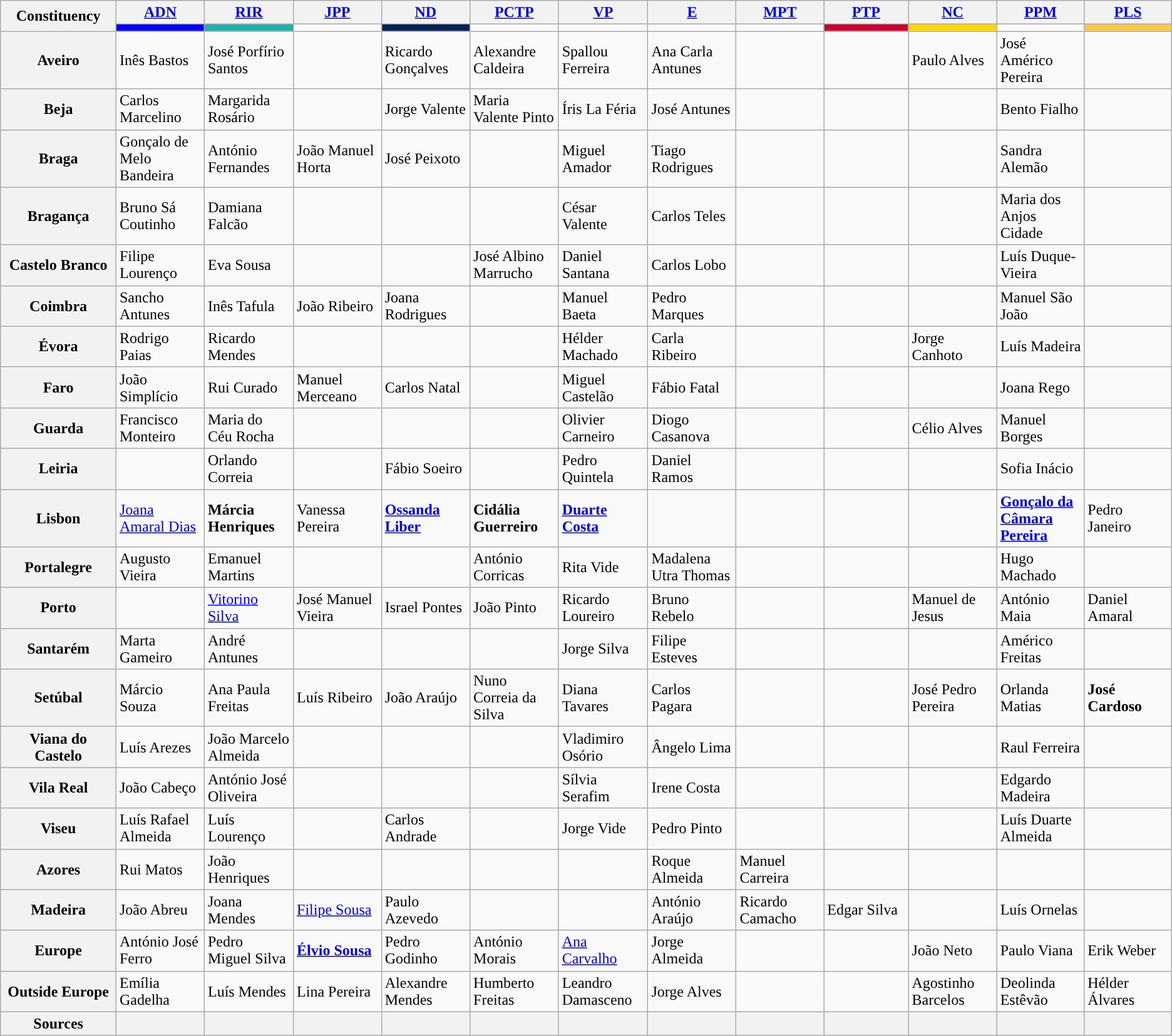<table class="wikitable">
<tr>
<th rowspan="2" style="width:120px;">Constituency</th>
<th style="width:90px;"><a href='#'>ADN</a></th>
<th style="width:90px;"><a href='#'>RIR</a></th>
<th style="width:90px;"><a href='#'>JPP</a></th>
<th style="width:90px;"><a href='#'>ND</a></th>
<th style="width:90px;"><a href='#'>PCTP</a></th>
<th style="width:90px;"><a href='#'>VP</a></th>
<th style="width:90px;"><a href='#'>E</a></th>
<th style="width:90px;"><a href='#'>MPT</a></th>
<th style="width:90px;"><a href='#'>PTP</a></th>
<th style="width:90px;"><a href='#'>NC</a></th>
<th style="width:90px;"><a href='#'>PPM</a></th>
<th style="width:90px;"><a href='#'>PLS</a></th>
</tr>
<tr>
<td bgcolor="blue"></td>
<td bgcolor="LightSeaGreen"></td>
<td style="background:"></td>
<td style="background:#012257;"></td>
<td style="background:"></td>
<td style="background:"></td>
<td style="background:"></td>
<td style="background:"></td>
<td style="background:#CC0033;"></td>
<td bgcolor="gold"></td>
<td style="background:"></td>
<td style="background:#fbca44;"></td>
</tr>
<tr>
<th>Aveiro</th>
<td>Inês Bastos</td>
<td>José Porfírio Santos</td>
<td></td>
<td>Ricardo Gonçalves</td>
<td>Alexandre Caldeira</td>
<td>Spallou Ferreira</td>
<td>Ana Carla Antunes</td>
<td></td>
<td></td>
<td>Paulo Alves</td>
<td>José Américo Pereira</td>
<td></td>
</tr>
<tr>
<th>Beja</th>
<td>Carlos Marcelino</td>
<td>Margarida Rosário</td>
<td></td>
<td>Jorge Valente</td>
<td>Maria Valente Pinto</td>
<td>Íris La Féria</td>
<td>José Antunes</td>
<td></td>
<td></td>
<td></td>
<td>Bento Fialho</td>
<td></td>
</tr>
<tr>
<th>Braga</th>
<td>Gonçalo de Melo Bandeira</td>
<td>António Fernandes</td>
<td>João Manuel Horta</td>
<td>José Peixoto</td>
<td></td>
<td>Miguel Amador</td>
<td>Tiago Rodrigues</td>
<td></td>
<td></td>
<td></td>
<td>Sandra Alemão</td>
<td></td>
</tr>
<tr>
<th>Bragança</th>
<td>Bruno Sá Coutinho</td>
<td>Damiana Falcão</td>
<td></td>
<td></td>
<td></td>
<td>César Valente</td>
<td>Carlos Teles</td>
<td></td>
<td></td>
<td></td>
<td>Maria dos Anjos Cidade</td>
<td></td>
</tr>
<tr>
<th>Castelo Branco</th>
<td>Filipe Lourenço</td>
<td>Eva Sousa</td>
<td></td>
<td></td>
<td>José Albino Marrucho</td>
<td>Daniel Santana</td>
<td>Carlos Lobo</td>
<td></td>
<td></td>
<td></td>
<td>Luís Duque-Vieira</td>
<td></td>
</tr>
<tr>
<th>Coimbra</th>
<td>Sancho Antunes</td>
<td>Inês Tafula</td>
<td>João Ribeiro</td>
<td>Joana Rodrigues</td>
<td></td>
<td>Manuel Baeta</td>
<td>Pedro Marques</td>
<td></td>
<td></td>
<td></td>
<td>Manuel São João</td>
<td></td>
</tr>
<tr>
<th>Évora</th>
<td>Rodrigo Paias</td>
<td>Ricardo Mendes</td>
<td></td>
<td></td>
<td></td>
<td>Hélder Machado</td>
<td>Carla Ribeiro</td>
<td></td>
<td></td>
<td>Jorge Canhoto</td>
<td>Luís Madeira</td>
<td></td>
</tr>
<tr>
<th>Faro</th>
<td>João Simplício</td>
<td>Rui Curado</td>
<td>Manuel Merceano</td>
<td>Carlos Natal</td>
<td></td>
<td>Miguel Castelão</td>
<td>Fábio Fatal</td>
<td></td>
<td></td>
<td></td>
<td>Joana Rego</td>
<td></td>
</tr>
<tr>
<th>Guarda</th>
<td>Francisco Monteiro</td>
<td>Maria do Céu Rocha</td>
<td></td>
<td></td>
<td></td>
<td>Olivier Carneiro</td>
<td>Diogo Casanova</td>
<td></td>
<td></td>
<td>Célio Alves</td>
<td>Manuel Borges</td>
<td></td>
</tr>
<tr>
<th>Leiria</th>
<td></td>
<td>Orlando Correia</td>
<td></td>
<td>Fábio Soeiro</td>
<td></td>
<td>Pedro Quintela</td>
<td>Daniel Ramos</td>
<td></td>
<td></td>
<td></td>
<td>Sofia Inácio</td>
<td></td>
</tr>
<tr>
<th>Lisbon</th>
<td><a href='#'>Joana Amaral Dias</a></td>
<td><strong>Márcia Henriques</strong></td>
<td>Vanessa Pereira</td>
<td><strong><a href='#'>Ossanda Liber</a></strong></td>
<td><strong>Cidália Guerreiro</strong></td>
<td><a href='#'><strong>Duarte Costa</strong></a></td>
<td><strong></strong></td>
<td></td>
<td></td>
<td><strong></strong></td>
<td><a href='#'><strong>Gonçalo da Câmara Pereira</strong></a></td>
<td>Pedro Janeiro</td>
</tr>
<tr>
<th>Portalegre</th>
<td>Augusto Vieira</td>
<td>Emanuel Martins</td>
<td></td>
<td></td>
<td>António Corricas</td>
<td>Rita Vide</td>
<td>Madalena Utra Thomas</td>
<td></td>
<td></td>
<td></td>
<td>Hugo Machado</td>
<td></td>
</tr>
<tr>
<th>Porto</th>
<td><strong></strong></td>
<td><a href='#'>Vitorino Silva</a></td>
<td>José Manuel Vieira</td>
<td>Israel Pontes</td>
<td>João Pinto</td>
<td>Ricardo Loureiro</td>
<td>Bruno Rebelo</td>
<td></td>
<td></td>
<td>Manuel de Jesus</td>
<td>António Maia</td>
<td>Daniel Amaral</td>
</tr>
<tr>
<th>Santarém</th>
<td>Marta Gameiro</td>
<td>André Antunes</td>
<td></td>
<td></td>
<td></td>
<td>Jorge Silva</td>
<td>Filipe Esteves</td>
<td></td>
<td></td>
<td></td>
<td>Américo Freitas</td>
<td></td>
</tr>
<tr>
<th>Setúbal</th>
<td>Márcio Souza</td>
<td>Ana Paula Freitas</td>
<td>Luís Ribeiro</td>
<td>João Araújo</td>
<td>Nuno Correia da Silva</td>
<td>Diana Tavares</td>
<td>Carlos Pagara</td>
<td></td>
<td></td>
<td>José Pedro Pereira</td>
<td>Orlanda Matias</td>
<td><strong>José Cardoso</strong></td>
</tr>
<tr>
<th>Viana do Castelo</th>
<td>Luís Arezes</td>
<td>João Marcelo Almeida</td>
<td></td>
<td></td>
<td></td>
<td>Vladimiro Osório</td>
<td>Ângelo Lima</td>
<td></td>
<td></td>
<td></td>
<td>Raul Ferreira</td>
<td></td>
</tr>
<tr>
<th>Vila Real</th>
<td>João Cabeço</td>
<td>António José Oliveira</td>
<td></td>
<td></td>
<td></td>
<td>Sílvia Serafim</td>
<td>Irene Costa</td>
<td></td>
<td></td>
<td></td>
<td>Edgardo Madeira</td>
<td></td>
</tr>
<tr>
<th>Viseu</th>
<td>Luís Rafael Almeida</td>
<td>Luís Lourenço</td>
<td></td>
<td>Carlos Andrade</td>
<td></td>
<td>Jorge Vide</td>
<td>Pedro Pinto</td>
<td></td>
<td></td>
<td></td>
<td>Luís Duarte Almeida</td>
<td></td>
</tr>
<tr>
<th>Azores</th>
<td>Rui Matos</td>
<td>João Henriques</td>
<td></td>
<td></td>
<td></td>
<td></td>
<td>Roque Almeida</td>
<td>Manuel Carreira</td>
<td></td>
<td></td>
<td></td>
<td></td>
</tr>
<tr>
<th>Madeira</th>
<td>João Abreu</td>
<td>Joana Mendes</td>
<td><a href='#'>Filipe Sousa</a></td>
<td>Paulo Azevedo</td>
<td></td>
<td></td>
<td>António Araújo</td>
<td>Ricardo Camacho</td>
<td>Edgar Silva</td>
<td></td>
<td>Luís Ornelas</td>
<td></td>
</tr>
<tr>
<th>Europe</th>
<td>António José Ferro</td>
<td>Pedro Miguel Silva</td>
<td><strong><a href='#'>Élvio Sousa</a></strong></td>
<td>Pedro Godinho</td>
<td>António Morais</td>
<td><a href='#'>Ana Carvalho</a></td>
<td>Jorge Almeida</td>
<td></td>
<td></td>
<td>João Neto</td>
<td>Paulo Viana</td>
<td>Erik Weber</td>
</tr>
<tr>
<th>Outside Europe</th>
<td>Emília Gadelha</td>
<td>Luís Mendes</td>
<td>Lina Pereira</td>
<td>Alexandre Mendes</td>
<td>Humberto Freitas</td>
<td>Leandro Damasceno</td>
<td>Jorge Alves</td>
<td></td>
<td></td>
<td>Agostinho Barcelos</td>
<td>Deolinda Estêvão</td>
<td>Hélder Álvares</td>
</tr>
<tr>
<th>Sources</th>
<th></th>
<th></th>
<th></th>
<th></th>
<th></th>
<th></th>
<th></th>
<th></th>
<th></th>
<th></th>
<th></th>
<th></th>
</tr>
</table>
